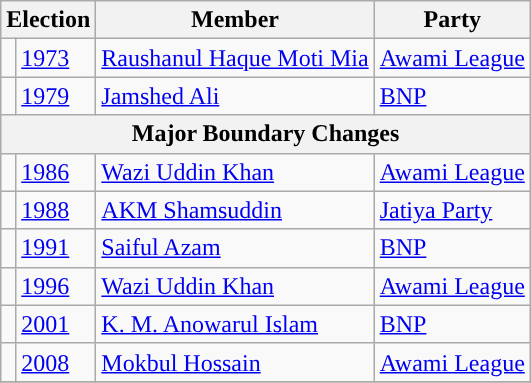<table class="wikitable">
<tr>
<th colspan="2">Election</th>
<th>Member</th>
<th>Party</th>
</tr>
<tr>
<td style="background-color:"></td>
<td><a href='#'>1973</a></td>
<td><a href='#'>Raushanul Haque Moti Mia</a></td>
<td><a href='#'>Awami League</a></td>
</tr>
<tr>
<td style="background-color:"></td>
<td><a href='#'>1979</a></td>
<td><a href='#'>Jamshed Ali</a></td>
<td><a href='#'>BNP</a></td>
</tr>
<tr>
<th colspan="4">Major Boundary Changes</th>
</tr>
<tr>
<td style="background-color:"></td>
<td><a href='#'>1986</a></td>
<td><a href='#'>Wazi Uddin Khan</a></td>
<td><a href='#'>Awami League</a></td>
</tr>
<tr>
<td style="background-color:"></td>
<td><a href='#'>1988</a></td>
<td><a href='#'>AKM Shamsuddin</a></td>
<td><a href='#'>Jatiya Party</a></td>
</tr>
<tr>
<td style="background-color:"></td>
<td><a href='#'>1991</a></td>
<td><a href='#'>Saiful Azam</a></td>
<td><a href='#'>BNP</a></td>
</tr>
<tr>
<td style="background-color:"></td>
<td><a href='#'>1996</a></td>
<td><a href='#'>Wazi Uddin Khan</a></td>
<td><a href='#'>Awami League</a></td>
</tr>
<tr>
<td style="background-color:"></td>
<td><a href='#'>2001</a></td>
<td><a href='#'>K. M. Anowarul Islam</a></td>
<td><a href='#'>BNP</a></td>
</tr>
<tr>
<td style="background-color:"></td>
<td><a href='#'>2008</a></td>
<td><a href='#'>Mokbul Hossain</a></td>
<td><a href='#'>Awami League</a></td>
</tr>
<tr>
</tr>
</table>
